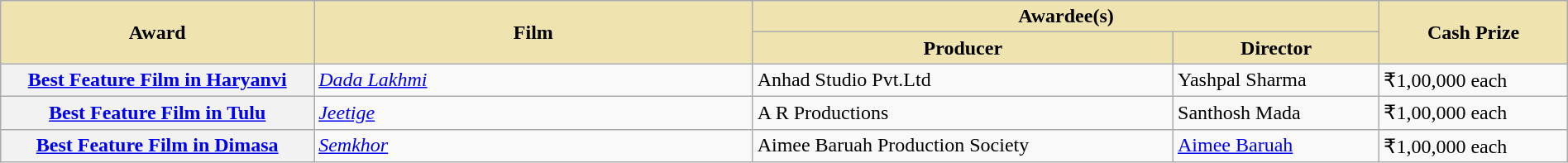<table class="wikitable plainrowheaders" style="width:100%">
<tr>
<th scope="col" rowspan="2" style="background-color:#EFE4B0;width:20%;">Award</th>
<th scope="col" rowspan="2" style="background-color:#EFE4B0;width:28%;">Film</th>
<th scope="col" colspan="2" style="background-color:#EFE4B0;width:40%;">Awardee(s)</th>
<th scope="col" rowspan="2" style="background-color:#EFE4B0;width:12%;">Cash Prize</th>
</tr>
<tr>
<th scope="col" style="background-color:#EFE4B0;">Producer</th>
<th scope="col" style="background-color:#EFE4B0;">Director</th>
</tr>
<tr>
<th scope="row"><a href='#'>Best Feature Film in Haryanvi</a></th>
<td><em><a href='#'>Dada Lakhmi</a></em></td>
<td>Anhad Studio Pvt.Ltd</td>
<td>Yashpal Sharma</td>
<td>₹1,00,000 each</td>
</tr>
<tr>
<th scope="row"><a href='#'>Best Feature Film in Tulu</a></th>
<td><em><a href='#'>Jeetige</a></em></td>
<td>A R Productions</td>
<td>Santhosh  Mada</td>
<td>₹1,00,000 each</td>
</tr>
<tr>
<th scope="row"><a href='#'>Best Feature Film in Dimasa</a></th>
<td><em><a href='#'>Semkhor</a></em></td>
<td>Aimee Baruah Production Society</td>
<td><a href='#'>Aimee Baruah</a></td>
<td>₹1,00,000 each</td>
</tr>
</table>
